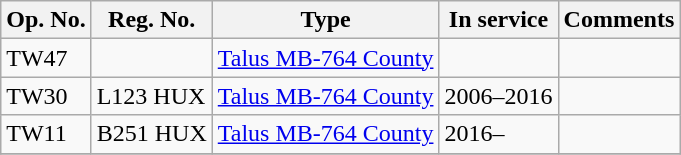<table class="wikitable">
<tr>
<th>Op. No.</th>
<th>Reg. No.</th>
<th>Type</th>
<th>In service</th>
<th>Comments</th>
</tr>
<tr>
<td>TW47</td>
<td></td>
<td><a href='#'>Talus MB-764 County</a></td>
<td></td>
<td></td>
</tr>
<tr>
<td>TW30</td>
<td>L123 HUX</td>
<td><a href='#'>Talus MB-764 County</a></td>
<td>2006–2016</td>
<td></td>
</tr>
<tr>
<td>TW11</td>
<td>B251 HUX</td>
<td><a href='#'>Talus MB-764 County</a></td>
<td>2016–</td>
<td></td>
</tr>
<tr>
</tr>
</table>
